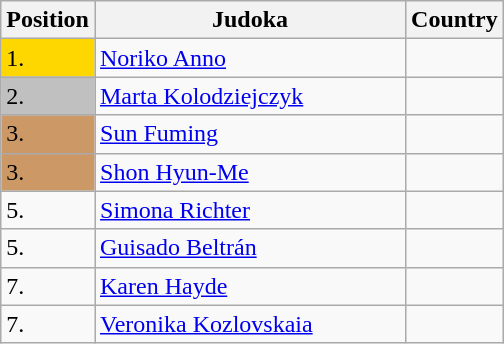<table class=wikitable>
<tr>
<th width=10>Position</th>
<th width=200>Judoka</th>
<th width=10>Country</th>
</tr>
<tr>
<td bgcolor=gold>1.</td>
<td><a href='#'>Noriko Anno</a></td>
<td></td>
</tr>
<tr>
<td bgcolor="silver">2.</td>
<td><a href='#'>Marta Kolodziejczyk</a></td>
<td></td>
</tr>
<tr>
<td bgcolor="CC9966">3.</td>
<td><a href='#'>Sun Fuming</a></td>
<td></td>
</tr>
<tr>
<td bgcolor="CC9966">3.</td>
<td><a href='#'>Shon Hyun-Me</a></td>
<td></td>
</tr>
<tr>
<td>5.</td>
<td><a href='#'>Simona Richter</a></td>
<td></td>
</tr>
<tr>
<td>5.</td>
<td><a href='#'>Guisado Beltrán</a></td>
<td></td>
</tr>
<tr>
<td>7.</td>
<td><a href='#'>Karen Hayde</a></td>
<td></td>
</tr>
<tr>
<td>7.</td>
<td><a href='#'>Veronika Kozlovskaia</a></td>
<td></td>
</tr>
</table>
